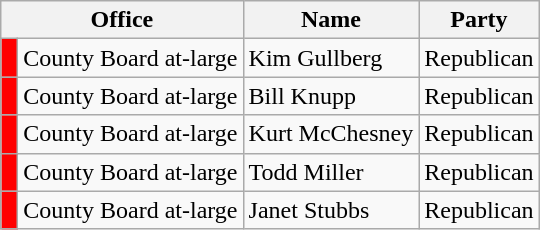<table class="wikitable">
<tr>
<th colspan="2">Office</th>
<th>Name</th>
<th>Party</th>
</tr>
<tr>
<td bgcolor="red"> </td>
<td>County Board at-large</td>
<td>Kim Gullberg</td>
<td>Republican</td>
</tr>
<tr>
<td bgcolor="red"> </td>
<td>County Board at-large</td>
<td>Bill Knupp</td>
<td>Republican</td>
</tr>
<tr>
<td bgcolor="red"> </td>
<td>County Board at-large</td>
<td>Kurt McChesney</td>
<td>Republican</td>
</tr>
<tr>
<td bgcolor="red"> </td>
<td>County Board at-large</td>
<td>Todd Miller</td>
<td>Republican</td>
</tr>
<tr>
<td bgcolor="red"> </td>
<td>County Board at-large</td>
<td>Janet Stubbs</td>
<td>Republican</td>
</tr>
</table>
